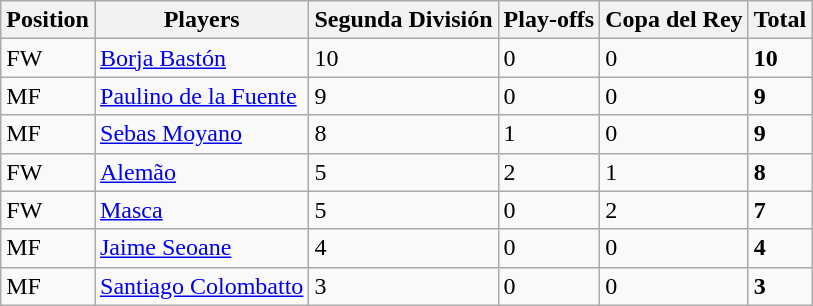<table class="wikitable">
<tr>
<th>Position</th>
<th>Players</th>
<th>Segunda División</th>
<th>Play-offs</th>
<th>Copa del Rey</th>
<th>Total</th>
</tr>
<tr>
<td>FW</td>
<td> <a href='#'>Borja Bastón</a></td>
<td>10</td>
<td>0</td>
<td>0</td>
<td><strong>10</strong></td>
</tr>
<tr>
<td>MF</td>
<td> <a href='#'>Paulino de la Fuente</a></td>
<td>9</td>
<td>0</td>
<td>0</td>
<td><strong>9</strong></td>
</tr>
<tr>
<td>MF</td>
<td> <a href='#'>Sebas Moyano</a></td>
<td>8</td>
<td>1</td>
<td>0</td>
<td><strong>9</strong></td>
</tr>
<tr>
<td>FW</td>
<td> <a href='#'>Alemão</a></td>
<td>5</td>
<td>2</td>
<td>1</td>
<td><strong>8</strong></td>
</tr>
<tr>
<td>FW</td>
<td> <a href='#'>Masca</a></td>
<td>5</td>
<td>0</td>
<td>2</td>
<td><strong>7</strong></td>
</tr>
<tr>
<td>MF</td>
<td> <a href='#'>Jaime Seoane</a></td>
<td>4</td>
<td>0</td>
<td>0</td>
<td><strong>4</strong></td>
</tr>
<tr>
<td>MF</td>
<td> <a href='#'>Santiago Colombatto</a></td>
<td>3</td>
<td>0</td>
<td>0</td>
<td><strong>3</strong></td>
</tr>
</table>
